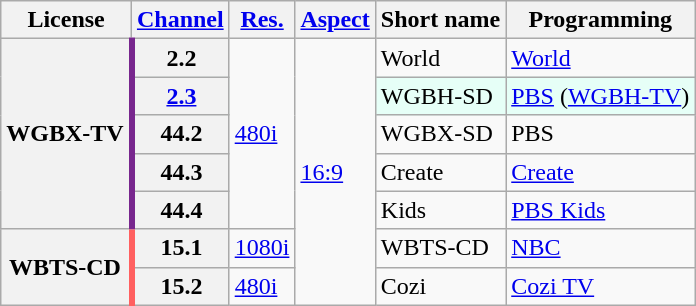<table class="wikitable">
<tr>
<th scope = "col">License</th>
<th scope = "col"><a href='#'>Channel</a></th>
<th scope = "col"><a href='#'>Res.</a></th>
<th scope = "col"><a href='#'>Aspect</a></th>
<th scope = "col">Short name</th>
<th scope = "col">Programming</th>
</tr>
<tr>
<th rowspan = "5" scope = "row" style="border-right: 4px solid #78278e;">WGBX-TV</th>
<th scope = "row">2.2</th>
<td rowspan="5"><a href='#'>480i</a></td>
<td rowspan="7"><a href='#'>16:9</a></td>
<td>World</td>
<td><a href='#'>World</a></td>
</tr>
<tr style="background-color: #E6FFF7;">
<th scope = "row"><a href='#'>2.3</a></th>
<td>WGBH-SD</td>
<td><a href='#'>PBS</a> (<a href='#'>WGBH-TV</a>)</td>
</tr>
<tr>
<th scope = "row">44.2</th>
<td>WGBX-SD</td>
<td>PBS</td>
</tr>
<tr>
<th scope = "row">44.3</th>
<td>Create</td>
<td><a href='#'>Create</a></td>
</tr>
<tr>
<th scope = "row">44.4</th>
<td>Kids</td>
<td><a href='#'>PBS Kids</a></td>
</tr>
<tr>
<th rowspan = "2" scope = "row" style="border-right: 4px solid #FF6060;">WBTS-CD</th>
<th scope = "row">15.1</th>
<td><a href='#'>1080i</a></td>
<td>WBTS-CD</td>
<td><a href='#'>NBC</a></td>
</tr>
<tr>
<th scope = "row">15.2</th>
<td><a href='#'>480i</a></td>
<td>Cozi</td>
<td><a href='#'>Cozi TV</a></td>
</tr>
</table>
